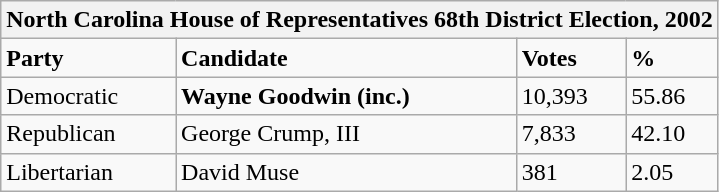<table class="wikitable">
<tr>
<th colspan="4">North Carolina House of Representatives 68th District Election, 2002</th>
</tr>
<tr>
<td><strong>Party</strong></td>
<td><strong>Candidate</strong></td>
<td><strong>Votes</strong></td>
<td><strong>%</strong></td>
</tr>
<tr>
<td>Democratic</td>
<td><strong>Wayne Goodwin (inc.)</strong></td>
<td>10,393</td>
<td>55.86</td>
</tr>
<tr>
<td>Republican</td>
<td>George Crump, III</td>
<td>7,833</td>
<td>42.10</td>
</tr>
<tr>
<td>Libertarian</td>
<td>David Muse</td>
<td>381</td>
<td>2.05</td>
</tr>
</table>
